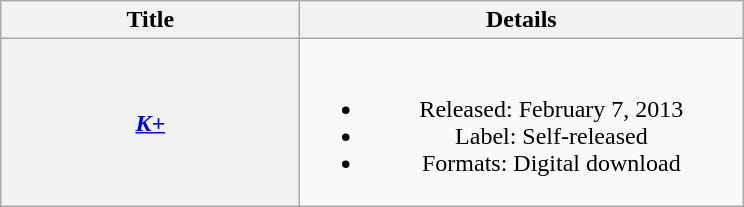<table class="wikitable plainrowheaders" style="text-align:center">
<tr>
<th scope="col" style="width:12em;">Title</th>
<th scope="col" style="width:18em;">Details</th>
</tr>
<tr>
<th scope="row"><em><a href='#'>K+</a></em></th>
<td><br><ul><li>Released: February 7, 2013</li><li>Label: Self-released</li><li>Formats: Digital download</li></ul></td>
</tr>
</table>
